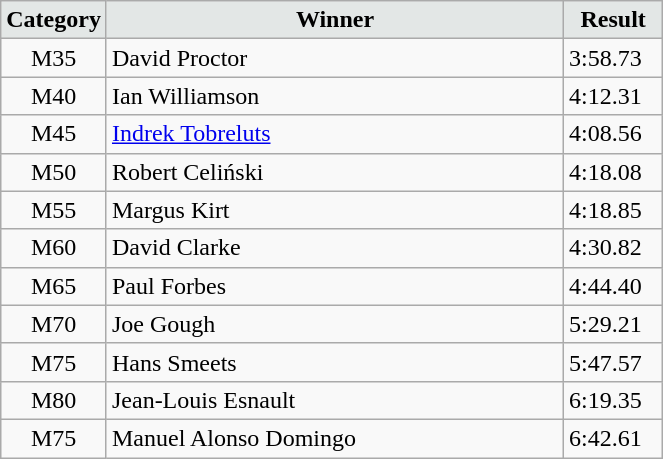<table class="wikitable" width=35%>
<tr>
<td width=15% align="center" bgcolor=#E3E7E6><strong>Category</strong></td>
<td align="center" bgcolor=#E3E7E6> <strong>Winner</strong></td>
<td width=15% align="center" bgcolor=#E3E7E6><strong>Result</strong></td>
</tr>
<tr>
<td align="center">M35</td>
<td> David Proctor</td>
<td>3:58.73</td>
</tr>
<tr>
<td align="center">M40</td>
<td> Ian Williamson</td>
<td>4:12.31</td>
</tr>
<tr>
<td align="center">M45</td>
<td> <a href='#'>Indrek Tobreluts</a></td>
<td>4:08.56</td>
</tr>
<tr>
<td align="center">M50</td>
<td> Robert Celiński</td>
<td>4:18.08</td>
</tr>
<tr>
<td align="center">M55</td>
<td> Margus Kirt</td>
<td>4:18.85</td>
</tr>
<tr>
<td align="center">M60</td>
<td> David Clarke</td>
<td>4:30.82</td>
</tr>
<tr>
<td align="center">M65</td>
<td> Paul Forbes</td>
<td>4:44.40</td>
</tr>
<tr>
<td align="center">M70</td>
<td> Joe Gough</td>
<td>5:29.21</td>
</tr>
<tr>
<td align="center">M75</td>
<td> Hans Smeets</td>
<td>5:47.57</td>
</tr>
<tr>
<td align="center">M80</td>
<td> Jean-Louis Esnault</td>
<td>6:19.35</td>
</tr>
<tr>
<td align="center">M75</td>
<td> Manuel Alonso Domingo</td>
<td>6:42.61</td>
</tr>
</table>
